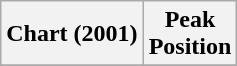<table class="wikitable plainrowheaders" style="text-align:center">
<tr>
<th scope="col">Chart (2001)</th>
<th scope="col">Peak<br>Position</th>
</tr>
<tr>
</tr>
</table>
